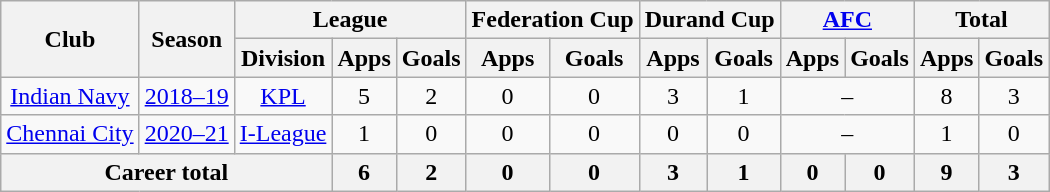<table class="wikitable" style="text-align:center">
<tr>
<th rowspan="2">Club</th>
<th rowspan="2">Season</th>
<th colspan="3">League</th>
<th colspan="2">Federation Cup</th>
<th colspan="2">Durand Cup</th>
<th colspan="2"><a href='#'>AFC</a></th>
<th colspan="2">Total</th>
</tr>
<tr>
<th>Division</th>
<th>Apps</th>
<th>Goals</th>
<th>Apps</th>
<th>Goals</th>
<th>Apps</th>
<th>Goals</th>
<th>Apps</th>
<th>Goals</th>
<th>Apps</th>
<th>Goals</th>
</tr>
<tr>
<td><a href='#'>Indian Navy</a></td>
<td><a href='#'>2018–19</a></td>
<td><a href='#'>KPL</a></td>
<td>5</td>
<td>2</td>
<td>0</td>
<td>0</td>
<td>3</td>
<td>1</td>
<td colspan="2">–</td>
<td>8</td>
<td>3</td>
</tr>
<tr>
<td><a href='#'>Chennai City</a></td>
<td><a href='#'>2020–21</a></td>
<td><a href='#'>I-League</a></td>
<td>1</td>
<td>0</td>
<td>0</td>
<td>0</td>
<td>0</td>
<td>0</td>
<td colspan="2">–</td>
<td>1</td>
<td>0</td>
</tr>
<tr>
<th colspan="3">Career total</th>
<th>6</th>
<th>2</th>
<th>0</th>
<th>0</th>
<th>3</th>
<th>1</th>
<th>0</th>
<th>0</th>
<th>9</th>
<th>3</th>
</tr>
</table>
